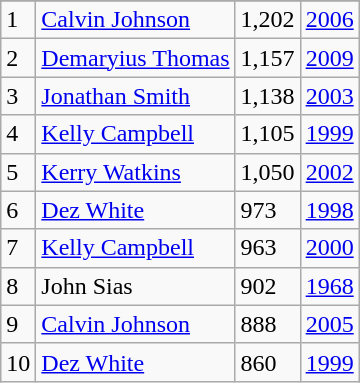<table class="wikitable">
<tr>
</tr>
<tr>
<td>1</td>
<td><a href='#'>Calvin Johnson</a></td>
<td>1,202</td>
<td><a href='#'>2006</a></td>
</tr>
<tr>
<td>2</td>
<td><a href='#'>Demaryius Thomas</a></td>
<td>1,157</td>
<td><a href='#'>2009</a></td>
</tr>
<tr>
<td>3</td>
<td><a href='#'>Jonathan Smith</a></td>
<td>1,138</td>
<td><a href='#'>2003</a></td>
</tr>
<tr>
<td>4</td>
<td><a href='#'>Kelly Campbell</a></td>
<td>1,105</td>
<td><a href='#'>1999</a></td>
</tr>
<tr>
<td>5</td>
<td><a href='#'>Kerry Watkins</a></td>
<td>1,050</td>
<td><a href='#'>2002</a></td>
</tr>
<tr>
<td>6</td>
<td><a href='#'>Dez White</a></td>
<td>973</td>
<td><a href='#'>1998</a></td>
</tr>
<tr>
<td>7</td>
<td><a href='#'>Kelly Campbell</a></td>
<td>963</td>
<td><a href='#'>2000</a></td>
</tr>
<tr>
<td>8</td>
<td>John Sias</td>
<td>902</td>
<td><a href='#'>1968</a></td>
</tr>
<tr>
<td>9</td>
<td><a href='#'>Calvin Johnson</a></td>
<td>888</td>
<td><a href='#'>2005</a></td>
</tr>
<tr>
<td>10</td>
<td><a href='#'>Dez White</a></td>
<td>860</td>
<td><a href='#'>1999</a></td>
</tr>
</table>
